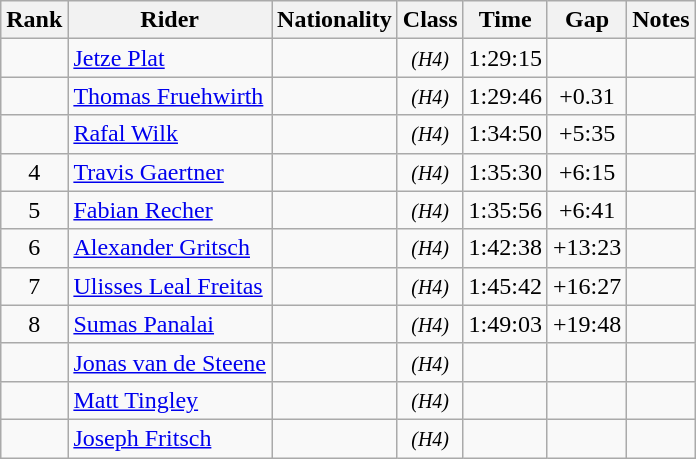<table class="wikitable sortable" style="text-align:center">
<tr>
<th width="20">Rank</th>
<th>Rider</th>
<th>Nationality</th>
<th>Class</th>
<th>Time</th>
<th>Gap</th>
<th>Notes</th>
</tr>
<tr>
<td></td>
<td align="left"><a href='#'>Jetze Plat</a></td>
<td align=left></td>
<td><em><small>(H4)</small></em></td>
<td>1:29:15</td>
<td></td>
<td></td>
</tr>
<tr>
<td></td>
<td align="left"><a href='#'>Thomas  Fruehwirth</a></td>
<td align=left></td>
<td><em><small>(H4)</small></em></td>
<td>1:29:46</td>
<td>+0.31</td>
<td></td>
</tr>
<tr>
<td></td>
<td align="left"><a href='#'>Rafal  Wilk</a></td>
<td align=left></td>
<td><em><small>(H4)</small></em></td>
<td>1:34:50</td>
<td>+5:35</td>
<td></td>
</tr>
<tr>
<td>4</td>
<td align="left"><a href='#'>Travis  Gaertner</a></td>
<td align=left></td>
<td><em><small>(H4)</small></em></td>
<td>1:35:30</td>
<td>+6:15</td>
<td></td>
</tr>
<tr>
<td>5</td>
<td align="left"><a href='#'>Fabian  Recher</a></td>
<td align=left></td>
<td><em><small>(H4)</small></em></td>
<td>1:35:56</td>
<td>+6:41</td>
<td></td>
</tr>
<tr>
<td>6</td>
<td align="left"><a href='#'>Alexander  Gritsch</a></td>
<td align=left></td>
<td><em><small>(H4)</small></em></td>
<td>1:42:38</td>
<td>+13:23</td>
<td></td>
</tr>
<tr>
<td>7</td>
<td align="left"><a href='#'>Ulisses  Leal Freitas</a></td>
<td align="left"></td>
<td><em><small>(H4)</small></em></td>
<td>1:45:42</td>
<td>+16:27</td>
<td></td>
</tr>
<tr>
<td>8</td>
<td align="left"><a href='#'>Sumas  Panalai</a></td>
<td align=left></td>
<td><em><small>(H4)</small></em></td>
<td>1:49:03</td>
<td>+19:48</td>
<td></td>
</tr>
<tr>
<td></td>
<td align="left"><a href='#'>Jonas van de Steene</a></td>
<td align="left"></td>
<td><em><small>(H4)</small></em></td>
<td></td>
<td></td>
<td></td>
</tr>
<tr>
<td></td>
<td align="left"><a href='#'>Matt  Tingley</a></td>
<td align=left></td>
<td><em><small>(H4)</small></em></td>
<td></td>
<td></td>
<td></td>
</tr>
<tr>
<td></td>
<td align="left"><a href='#'>Joseph  Fritsch</a></td>
<td align=left></td>
<td><em><small>(H4)</small></em></td>
<td></td>
<td></td>
<td></td>
</tr>
</table>
